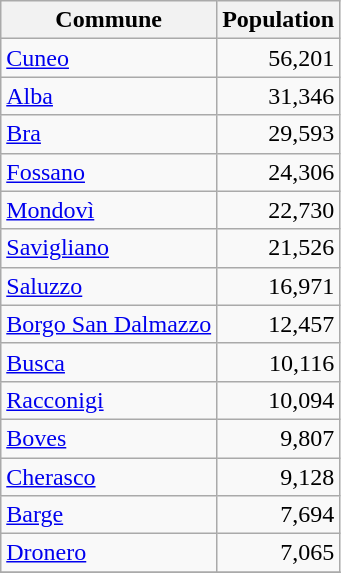<table class="wikitable">
<tr>
<th>Commune</th>
<th>Population</th>
</tr>
<tr>
<td><a href='#'>Cuneo</a></td>
<td align="right">56,201</td>
</tr>
<tr>
<td><a href='#'>Alba</a></td>
<td align="right">31,346</td>
</tr>
<tr>
<td><a href='#'>Bra</a></td>
<td align="right">29,593</td>
</tr>
<tr>
<td><a href='#'>Fossano</a></td>
<td align="right">24,306</td>
</tr>
<tr>
<td><a href='#'>Mondovì</a></td>
<td align="right">22,730</td>
</tr>
<tr>
<td><a href='#'>Savigliano</a></td>
<td align="right">21,526</td>
</tr>
<tr>
<td><a href='#'>Saluzzo</a></td>
<td align="right">16,971</td>
</tr>
<tr>
<td><a href='#'>Borgo San Dalmazzo</a></td>
<td align="right">12,457</td>
</tr>
<tr>
<td><a href='#'>Busca</a></td>
<td align="right">10,116</td>
</tr>
<tr>
<td><a href='#'>Racconigi</a></td>
<td align="right">10,094</td>
</tr>
<tr>
<td><a href='#'>Boves</a></td>
<td align="right">9,807</td>
</tr>
<tr>
<td><a href='#'>Cherasco</a></td>
<td align="right">9,128</td>
</tr>
<tr>
<td><a href='#'>Barge</a></td>
<td align="right">7,694</td>
</tr>
<tr>
<td><a href='#'>Dronero</a></td>
<td align="right">7,065</td>
</tr>
<tr>
</tr>
</table>
